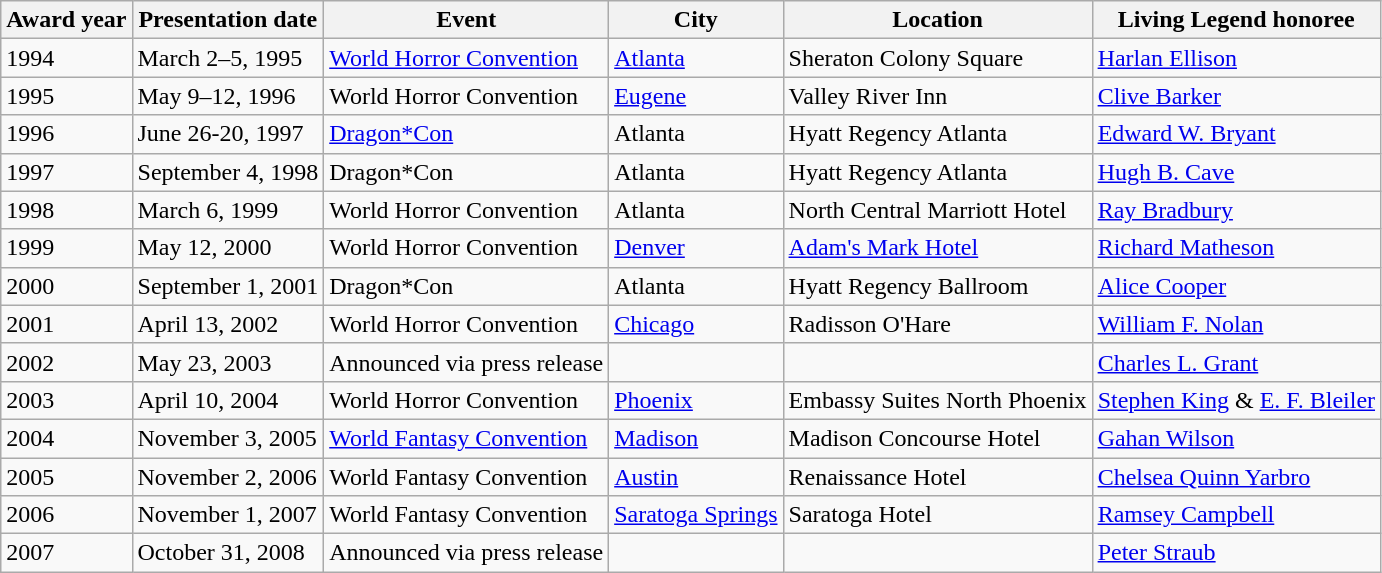<table class="wikitable">
<tr>
<th>Award year</th>
<th>Presentation date</th>
<th>Event</th>
<th>City</th>
<th>Location</th>
<th>Living Legend honoree</th>
</tr>
<tr>
<td>1994</td>
<td>March 2–5, 1995</td>
<td><a href='#'>World Horror Convention</a></td>
<td><a href='#'>Atlanta</a></td>
<td>Sheraton Colony Square</td>
<td><a href='#'>Harlan Ellison</a></td>
</tr>
<tr>
<td>1995</td>
<td>May 9–12, 1996</td>
<td>World Horror Convention</td>
<td><a href='#'>Eugene</a></td>
<td>Valley River Inn</td>
<td><a href='#'>Clive Barker</a></td>
</tr>
<tr>
<td>1996</td>
<td>June 26-20, 1997</td>
<td><a href='#'>Dragon*Con</a></td>
<td>Atlanta</td>
<td>Hyatt Regency Atlanta</td>
<td><a href='#'>Edward W. Bryant</a></td>
</tr>
<tr>
<td>1997</td>
<td>September 4, 1998</td>
<td>Dragon*Con</td>
<td>Atlanta</td>
<td>Hyatt Regency Atlanta</td>
<td><a href='#'>Hugh B. Cave</a></td>
</tr>
<tr>
<td>1998</td>
<td>March 6, 1999</td>
<td>World Horror Convention</td>
<td>Atlanta</td>
<td>North Central Marriott Hotel</td>
<td><a href='#'>Ray Bradbury</a></td>
</tr>
<tr>
<td>1999</td>
<td>May 12, 2000</td>
<td>World Horror Convention</td>
<td><a href='#'>Denver</a></td>
<td><a href='#'>Adam's Mark Hotel</a></td>
<td><a href='#'>Richard Matheson</a></td>
</tr>
<tr>
<td>2000</td>
<td>September 1, 2001</td>
<td>Dragon*Con</td>
<td>Atlanta</td>
<td>Hyatt Regency Ballroom</td>
<td><a href='#'>Alice Cooper</a></td>
</tr>
<tr>
<td>2001</td>
<td>April 13, 2002</td>
<td>World Horror Convention</td>
<td><a href='#'>Chicago</a></td>
<td>Radisson O'Hare</td>
<td><a href='#'>William F. Nolan</a></td>
</tr>
<tr>
<td>2002</td>
<td>May 23, 2003</td>
<td>Announced via press release</td>
<td></td>
<td></td>
<td><a href='#'>Charles L. Grant</a></td>
</tr>
<tr>
<td>2003</td>
<td>April 10, 2004</td>
<td>World Horror Convention</td>
<td><a href='#'>Phoenix</a></td>
<td>Embassy Suites North Phoenix</td>
<td><a href='#'>Stephen King</a> & <a href='#'>E. F. Bleiler</a></td>
</tr>
<tr>
<td>2004</td>
<td>November 3, 2005</td>
<td><a href='#'>World Fantasy Convention</a></td>
<td><a href='#'>Madison</a></td>
<td>Madison Concourse Hotel</td>
<td><a href='#'>Gahan Wilson</a></td>
</tr>
<tr>
<td>2005</td>
<td>November 2, 2006</td>
<td>World Fantasy Convention</td>
<td><a href='#'>Austin</a></td>
<td>Renaissance Hotel</td>
<td><a href='#'>Chelsea Quinn Yarbro</a></td>
</tr>
<tr>
<td>2006</td>
<td>November 1, 2007</td>
<td>World Fantasy Convention</td>
<td><a href='#'>Saratoga Springs</a></td>
<td>Saratoga Hotel</td>
<td><a href='#'>Ramsey Campbell</a></td>
</tr>
<tr>
<td>2007</td>
<td>October 31, 2008</td>
<td>Announced via press release</td>
<td></td>
<td></td>
<td><a href='#'>Peter Straub</a></td>
</tr>
</table>
